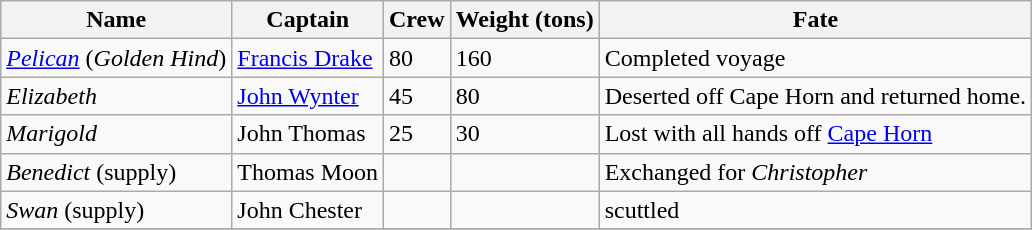<table class="wikitable">
<tr>
<th>Name</th>
<th>Captain</th>
<th>Crew</th>
<th>Weight (tons)</th>
<th>Fate</th>
</tr>
<tr>
<td><em><a href='#'>Pelican</a></em> (<em>Golden Hind</em>)</td>
<td><a href='#'>Francis Drake</a></td>
<td>80</td>
<td>160</td>
<td>Completed voyage</td>
</tr>
<tr>
<td><em>Elizabeth</em></td>
<td><a href='#'>John Wynter</a></td>
<td>45</td>
<td>80</td>
<td>Deserted off Cape Horn and returned home.</td>
</tr>
<tr>
<td><em>Marigold</em></td>
<td>John Thomas</td>
<td>25</td>
<td>30</td>
<td>Lost with all hands off <a href='#'>Cape Horn</a></td>
</tr>
<tr>
<td><em>Benedict</em> (supply)</td>
<td>Thomas Moon</td>
<td></td>
<td></td>
<td>Exchanged for <em>Christopher</em></td>
</tr>
<tr>
<td><em>Swan</em> (supply)</td>
<td>John Chester</td>
<td></td>
<td></td>
<td>scuttled</td>
</tr>
<tr>
</tr>
</table>
